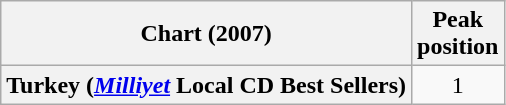<table class="wikitable plainrowheaders" style="text-align:center;" border="1">
<tr>
<th scope="col">Chart (2007)</th>
<th scope="col">Peak<br>position</th>
</tr>
<tr>
<th scope="row">Turkey (<em><a href='#'>Milliyet</a></em> Local CD Best Sellers)</th>
<td>1</td>
</tr>
</table>
